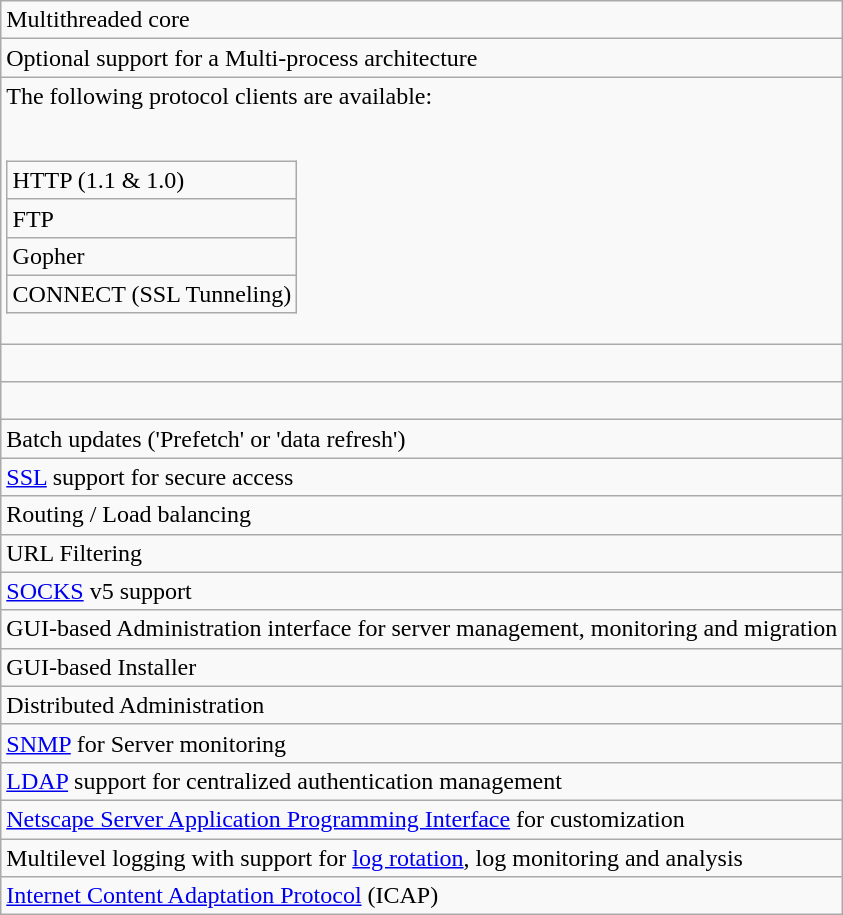<table class="wikitable">
<tr>
<td>Multithreaded core</td>
</tr>
<tr>
<td>Optional support for a Multi-process architecture</td>
</tr>
<tr>
<td>The following protocol clients are available:<br><br><table class="wikitable">
<tr>
<td>HTTP (1.1 & 1.0)</td>
</tr>
<tr>
<td>FTP</td>
</tr>
<tr>
<td>Gopher</td>
</tr>
<tr>
<td>CONNECT (SSL Tunneling)</td>
</tr>
</table>
</td>
</tr>
<tr>
<td> <br></td>
</tr>
<tr>
<td> <br></td>
</tr>
<tr>
<td>Batch updates ('Prefetch' or 'data refresh')<br></td>
</tr>
<tr>
<td><a href='#'>SSL</a> support for secure access <br></td>
</tr>
<tr>
<td>Routing / Load balancing</td>
</tr>
<tr>
<td>URL Filtering<br></td>
</tr>
<tr>
<td><a href='#'>SOCKS</a> v5 support<br></td>
</tr>
<tr>
<td>GUI-based Administration interface for server management, monitoring and migration<br></td>
</tr>
<tr>
<td>GUI-based Installer<br></td>
</tr>
<tr>
<td>Distributed Administration<br></td>
</tr>
<tr>
<td><a href='#'>SNMP</a> for Server monitoring<br></td>
</tr>
<tr>
<td><a href='#'>LDAP</a> support for centralized authentication management<br></td>
</tr>
<tr>
<td><a href='#'>Netscape Server Application Programming Interface</a> for customization</td>
</tr>
<tr>
<td>Multilevel logging with support for <a href='#'>log rotation</a>, log monitoring and analysis</td>
</tr>
<tr>
<td><a href='#'>Internet Content Adaptation Protocol</a> (ICAP)<br></td>
</tr>
</table>
